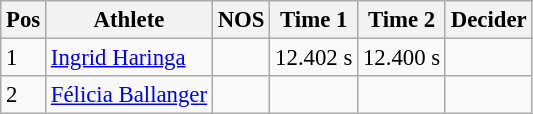<table class="wikitable" style="font-size:95%;">
<tr>
<th>Pos</th>
<th>Athlete</th>
<th>NOS</th>
<th>Time 1</th>
<th>Time 2</th>
<th>Decider</th>
</tr>
<tr>
<td>1</td>
<td><a href='#'>Ingrid Haringa</a></td>
<td></td>
<td>12.402 s</td>
<td>12.400 s</td>
<td></td>
</tr>
<tr>
<td>2</td>
<td><a href='#'>Félicia Ballanger</a></td>
<td></td>
<td></td>
<td></td>
<td></td>
</tr>
</table>
